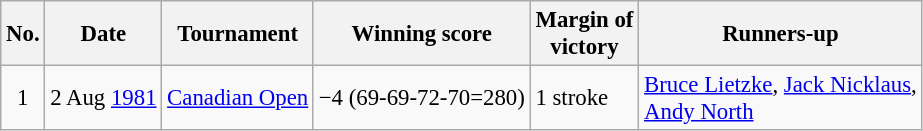<table class="wikitable" style="font-size:95%;">
<tr>
<th>No.</th>
<th>Date</th>
<th>Tournament</th>
<th>Winning score</th>
<th>Margin of<br>victory</th>
<th>Runners-up</th>
</tr>
<tr>
<td align=center>1</td>
<td align=right>2 Aug <a href='#'>1981</a></td>
<td><a href='#'>Canadian Open</a></td>
<td>−4 (69-69-72-70=280)</td>
<td>1 stroke</td>
<td> <a href='#'>Bruce Lietzke</a>,  <a href='#'>Jack Nicklaus</a>,<br> <a href='#'>Andy North</a></td>
</tr>
</table>
